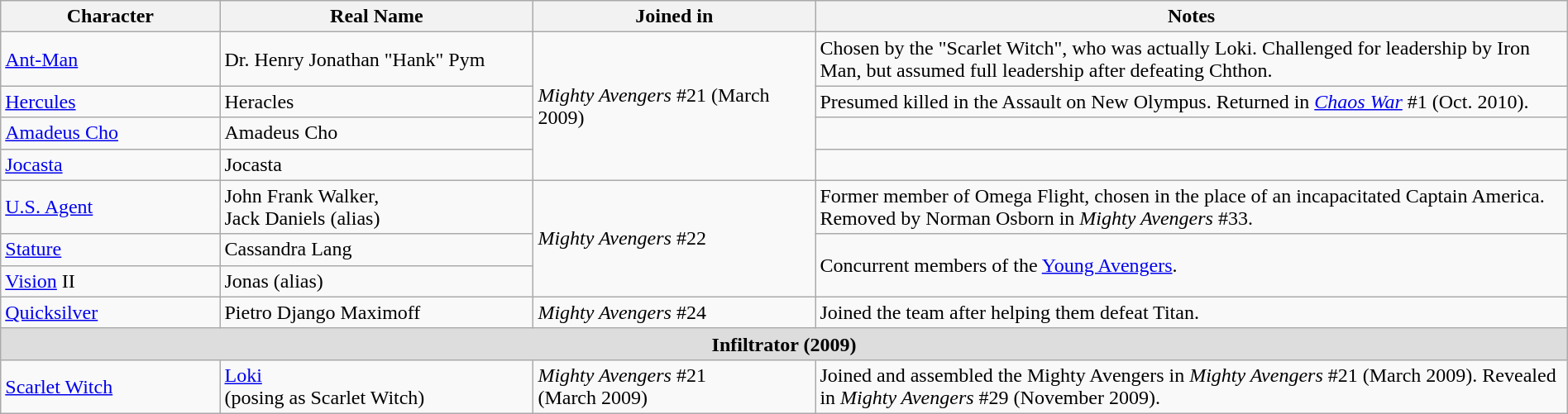<table class="wikitable" style="width:100%;">
<tr>
<th width=14%>Character</th>
<th width=20%>Real Name</th>
<th width=18%>Joined in</th>
<th>Notes</th>
</tr>
<tr>
<td><a href='#'>Ant-Man</a></td>
<td>Dr. Henry Jonathan "Hank" Pym</td>
<td rowspan="4"><em>Mighty Avengers</em> #21 (March 2009)</td>
<td>Chosen by the "Scarlet Witch", who was actually Loki. Challenged for leadership by Iron Man, but assumed full leadership after defeating Chthon.</td>
</tr>
<tr>
<td><a href='#'>Hercules</a></td>
<td>Heracles</td>
<td>Presumed killed in the Assault on New Olympus. Returned in <em><a href='#'>Chaos War</a></em> #1 (Oct. 2010).</td>
</tr>
<tr>
<td><a href='#'>Amadeus Cho</a></td>
<td>Amadeus Cho</td>
<td></td>
</tr>
<tr>
<td><a href='#'>Jocasta</a></td>
<td>Jocasta</td>
<td></td>
</tr>
<tr>
<td><a href='#'>U.S. Agent</a></td>
<td>John Frank Walker,<br> Jack Daniels (alias)</td>
<td rowspan="3"><em>Mighty Avengers</em> #22</td>
<td>Former member of Omega Flight, chosen in the place of an incapacitated Captain America. Removed by Norman Osborn in <em>Mighty Avengers</em> #33.</td>
</tr>
<tr>
<td><a href='#'>Stature</a></td>
<td>Cassandra Lang</td>
<td rowspan="2">Concurrent members of the <a href='#'>Young Avengers</a>.</td>
</tr>
<tr>
<td><a href='#'>Vision</a> II</td>
<td>Jonas (alias)</td>
</tr>
<tr>
<td><a href='#'>Quicksilver</a></td>
<td>Pietro Django Maximoff</td>
<td><em>Mighty Avengers</em> #24</td>
<td>Joined the team after helping them defeat Titan.</td>
</tr>
<tr style="background:#ddd;">
<td colspan="4" style="text-align:center;"><strong>Infiltrator (2009)</strong></td>
</tr>
<tr>
<td><a href='#'>Scarlet Witch</a></td>
<td><a href='#'>Loki</a><br>(posing as Scarlet Witch)</td>
<td><em>Mighty Avengers</em> #21<br> (March 2009)</td>
<td>Joined and assembled the Mighty Avengers in <em>Mighty Avengers</em> #21 (March 2009). Revealed in <em>Mighty Avengers</em> #29 (November 2009).</td>
</tr>
</table>
